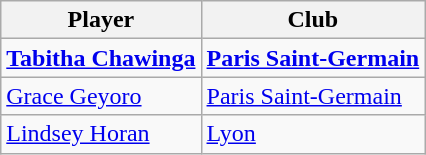<table class="wikitable">
<tr>
<th>Player</th>
<th>Club</th>
</tr>
<tr>
<td> <strong><a href='#'>Tabitha Chawinga</a></strong></td>
<td><strong><a href='#'>Paris Saint-Germain</a></strong></td>
</tr>
<tr>
<td> <a href='#'>Grace Geyoro</a></td>
<td><a href='#'>Paris Saint-Germain</a></td>
</tr>
<tr>
<td> <a href='#'>Lindsey Horan</a></td>
<td><a href='#'>Lyon</a></td>
</tr>
</table>
